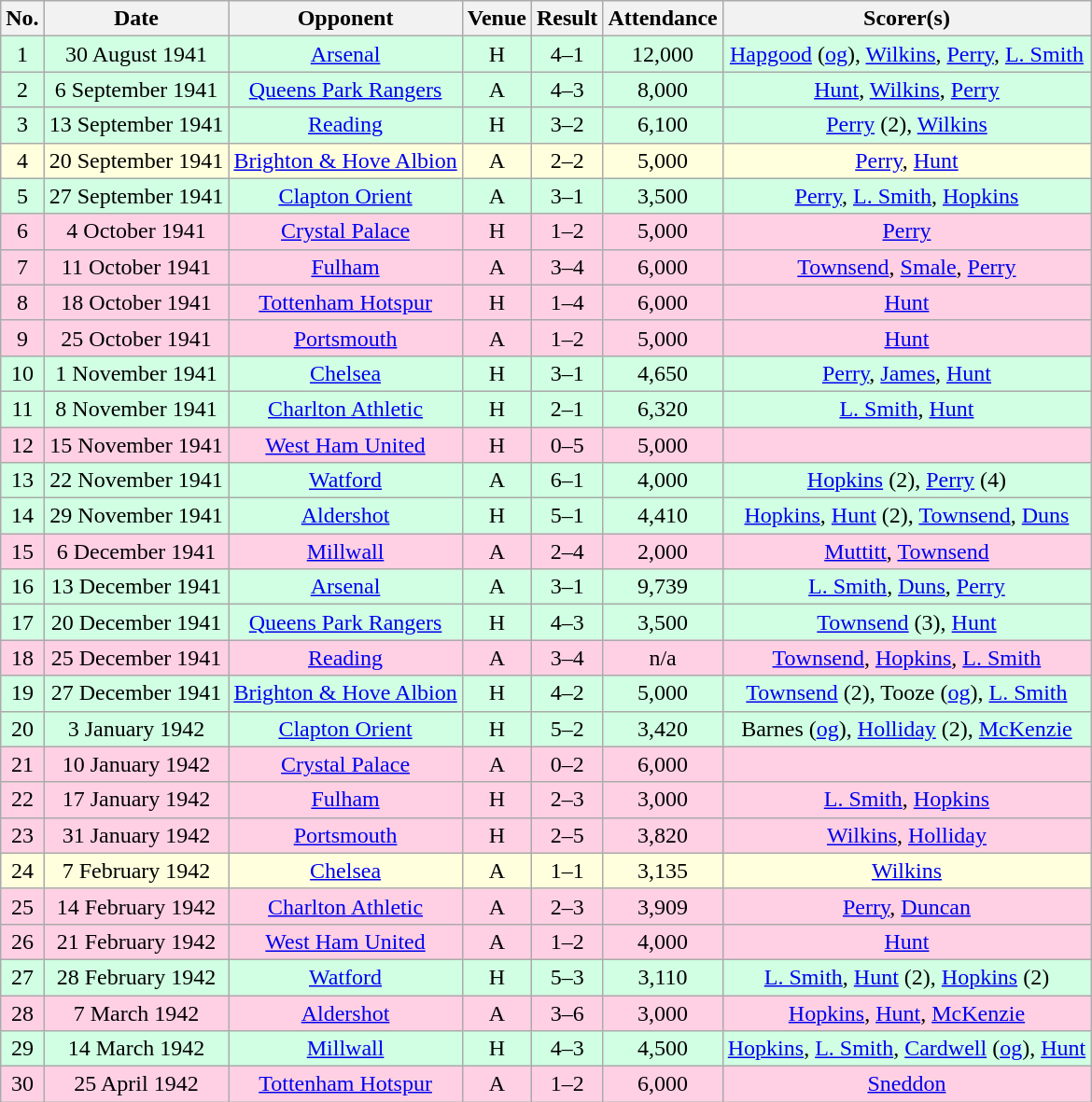<table style="text-align:center;" class="wikitable sortable">
<tr>
<th>No.</th>
<th>Date</th>
<th>Opponent</th>
<th>Venue</th>
<th>Result</th>
<th>Attendance</th>
<th>Scorer(s)</th>
</tr>
<tr style="background:#d0ffe3;">
<td>1</td>
<td>30 August 1941</td>
<td><a href='#'>Arsenal</a></td>
<td>H</td>
<td>4–1</td>
<td>12,000</td>
<td><a href='#'>Hapgood</a> (<a href='#'>og</a>), <a href='#'>Wilkins</a>, <a href='#'>Perry</a>, <a href='#'>L. Smith</a></td>
</tr>
<tr style="background:#d0ffe3;">
<td>2</td>
<td>6 September 1941</td>
<td><a href='#'>Queens Park Rangers</a></td>
<td>A</td>
<td>4–3</td>
<td>8,000</td>
<td><a href='#'>Hunt</a>, <a href='#'>Wilkins</a>, <a href='#'>Perry</a></td>
</tr>
<tr style="background:#d0ffe3;">
<td>3</td>
<td>13 September 1941</td>
<td><a href='#'>Reading</a></td>
<td>H</td>
<td>3–2</td>
<td>6,100</td>
<td><a href='#'>Perry</a> (2), <a href='#'>Wilkins</a></td>
</tr>
<tr style="background:#ffd;">
<td>4</td>
<td>20 September 1941</td>
<td><a href='#'>Brighton & Hove Albion</a></td>
<td>A</td>
<td>2–2</td>
<td>5,000</td>
<td><a href='#'>Perry</a>, <a href='#'>Hunt</a></td>
</tr>
<tr style="background:#d0ffe3;">
<td>5</td>
<td>27 September 1941</td>
<td><a href='#'>Clapton Orient</a></td>
<td>A</td>
<td>3–1</td>
<td>3,500</td>
<td><a href='#'>Perry</a>, <a href='#'>L. Smith</a>, <a href='#'>Hopkins</a></td>
</tr>
<tr style="background:#ffd0e3;">
<td>6</td>
<td>4 October 1941</td>
<td><a href='#'>Crystal Palace</a></td>
<td>H</td>
<td>1–2</td>
<td>5,000</td>
<td><a href='#'>Perry</a></td>
</tr>
<tr style="background:#ffd0e3;">
<td>7</td>
<td>11 October 1941</td>
<td><a href='#'>Fulham</a></td>
<td>A</td>
<td>3–4</td>
<td>6,000</td>
<td><a href='#'>Townsend</a>, <a href='#'>Smale</a>, <a href='#'>Perry</a></td>
</tr>
<tr style="background:#ffd0e3;">
<td>8</td>
<td>18 October 1941</td>
<td><a href='#'>Tottenham Hotspur</a></td>
<td>H</td>
<td>1–4</td>
<td>6,000</td>
<td><a href='#'>Hunt</a></td>
</tr>
<tr style="background:#ffd0e3;">
<td>9</td>
<td>25 October 1941</td>
<td><a href='#'>Portsmouth</a></td>
<td>A</td>
<td>1–2</td>
<td>5,000</td>
<td><a href='#'>Hunt</a></td>
</tr>
<tr style="background:#d0ffe3;">
<td>10</td>
<td>1 November 1941</td>
<td><a href='#'>Chelsea</a></td>
<td>H</td>
<td>3–1</td>
<td>4,650</td>
<td><a href='#'>Perry</a>, <a href='#'>James</a>, <a href='#'>Hunt</a></td>
</tr>
<tr style="background:#d0ffe3;">
<td>11</td>
<td>8 November 1941</td>
<td><a href='#'>Charlton Athletic</a></td>
<td>H</td>
<td>2–1</td>
<td>6,320</td>
<td><a href='#'>L. Smith</a>, <a href='#'>Hunt</a></td>
</tr>
<tr style="background:#ffd0e3;">
<td>12</td>
<td>15 November 1941</td>
<td><a href='#'>West Ham United</a></td>
<td>H</td>
<td>0–5</td>
<td>5,000</td>
<td></td>
</tr>
<tr style="background:#d0ffe3;">
<td>13</td>
<td>22 November 1941</td>
<td><a href='#'>Watford</a></td>
<td>A</td>
<td>6–1</td>
<td>4,000</td>
<td><a href='#'>Hopkins</a> (2), <a href='#'>Perry</a> (4)</td>
</tr>
<tr style="background:#d0ffe3;">
<td>14</td>
<td>29 November 1941</td>
<td><a href='#'>Aldershot</a></td>
<td>H</td>
<td>5–1</td>
<td>4,410</td>
<td><a href='#'>Hopkins</a>, <a href='#'>Hunt</a> (2), <a href='#'>Townsend</a>, <a href='#'>Duns</a></td>
</tr>
<tr style="background:#ffd0e3;">
<td>15</td>
<td>6 December 1941</td>
<td><a href='#'>Millwall</a></td>
<td>A</td>
<td>2–4</td>
<td>2,000</td>
<td><a href='#'>Muttitt</a>, <a href='#'>Townsend</a></td>
</tr>
<tr style="background:#d0ffe3;">
<td>16</td>
<td>13 December 1941</td>
<td><a href='#'>Arsenal</a></td>
<td>A</td>
<td>3–1</td>
<td>9,739</td>
<td><a href='#'>L. Smith</a>, <a href='#'>Duns</a>, <a href='#'>Perry</a></td>
</tr>
<tr style="background:#d0ffe3;">
<td>17</td>
<td>20 December 1941</td>
<td><a href='#'>Queens Park Rangers</a></td>
<td>H</td>
<td>4–3</td>
<td>3,500</td>
<td><a href='#'>Townsend</a> (3), <a href='#'>Hunt</a></td>
</tr>
<tr style="background:#ffd0e3;">
<td>18</td>
<td>25 December 1941</td>
<td><a href='#'>Reading</a></td>
<td>A</td>
<td>3–4</td>
<td>n/a</td>
<td><a href='#'>Townsend</a>, <a href='#'>Hopkins</a>, <a href='#'>L. Smith</a></td>
</tr>
<tr style="background:#d0ffe3;">
<td>19</td>
<td>27 December 1941</td>
<td><a href='#'>Brighton & Hove Albion</a></td>
<td>H</td>
<td>4–2</td>
<td>5,000</td>
<td><a href='#'>Townsend</a> (2), Tooze (<a href='#'>og</a>), <a href='#'>L. Smith</a></td>
</tr>
<tr style="background:#d0ffe3;">
<td>20</td>
<td>3 January 1942</td>
<td><a href='#'>Clapton Orient</a></td>
<td>H</td>
<td>5–2</td>
<td>3,420</td>
<td>Barnes (<a href='#'>og</a>), <a href='#'>Holliday</a> (2), <a href='#'>McKenzie</a></td>
</tr>
<tr style="background:#ffd0e3;">
<td>21</td>
<td>10 January 1942</td>
<td><a href='#'>Crystal Palace</a></td>
<td>A</td>
<td>0–2</td>
<td>6,000</td>
<td></td>
</tr>
<tr style="background:#ffd0e3;">
<td>22</td>
<td>17 January 1942</td>
<td><a href='#'>Fulham</a></td>
<td>H</td>
<td>2–3</td>
<td>3,000</td>
<td><a href='#'>L. Smith</a>, <a href='#'>Hopkins</a></td>
</tr>
<tr style="background:#ffd0e3;">
<td>23</td>
<td>31 January 1942</td>
<td><a href='#'>Portsmouth</a></td>
<td>H</td>
<td>2–5</td>
<td>3,820</td>
<td><a href='#'>Wilkins</a>, <a href='#'>Holliday</a></td>
</tr>
<tr style="background:#ffd;">
<td>24</td>
<td>7 February 1942</td>
<td><a href='#'>Chelsea</a></td>
<td>A</td>
<td>1–1</td>
<td>3,135</td>
<td><a href='#'>Wilkins</a></td>
</tr>
<tr style="background:#ffd0e3;">
<td>25</td>
<td>14 February 1942</td>
<td><a href='#'>Charlton Athletic</a></td>
<td>A</td>
<td>2–3</td>
<td>3,909</td>
<td><a href='#'>Perry</a>, <a href='#'>Duncan</a></td>
</tr>
<tr style="background:#ffd0e3;">
<td>26</td>
<td>21 February 1942</td>
<td><a href='#'>West Ham United</a></td>
<td>A</td>
<td>1–2</td>
<td>4,000</td>
<td><a href='#'>Hunt</a></td>
</tr>
<tr style="background:#d0ffe3;">
<td>27</td>
<td>28 February 1942</td>
<td><a href='#'>Watford</a></td>
<td>H</td>
<td>5–3</td>
<td>3,110</td>
<td><a href='#'>L. Smith</a>, <a href='#'>Hunt</a> (2), <a href='#'>Hopkins</a> (2)</td>
</tr>
<tr style="background:#ffd0e3;">
<td>28</td>
<td>7 March 1942</td>
<td><a href='#'>Aldershot</a></td>
<td>A</td>
<td>3–6</td>
<td>3,000</td>
<td><a href='#'>Hopkins</a>, <a href='#'>Hunt</a>, <a href='#'>McKenzie</a></td>
</tr>
<tr style="background:#d0ffe3;">
<td>29</td>
<td>14 March 1942</td>
<td><a href='#'>Millwall</a></td>
<td>H</td>
<td>4–3</td>
<td>4,500</td>
<td><a href='#'>Hopkins</a>, <a href='#'>L. Smith</a>, <a href='#'>Cardwell</a> (<a href='#'>og</a>), <a href='#'>Hunt</a></td>
</tr>
<tr style="background:#ffd0e3;">
<td>30</td>
<td>25 April 1942</td>
<td><a href='#'>Tottenham Hotspur</a></td>
<td>A</td>
<td>1–2</td>
<td>6,000</td>
<td><a href='#'>Sneddon</a></td>
</tr>
</table>
